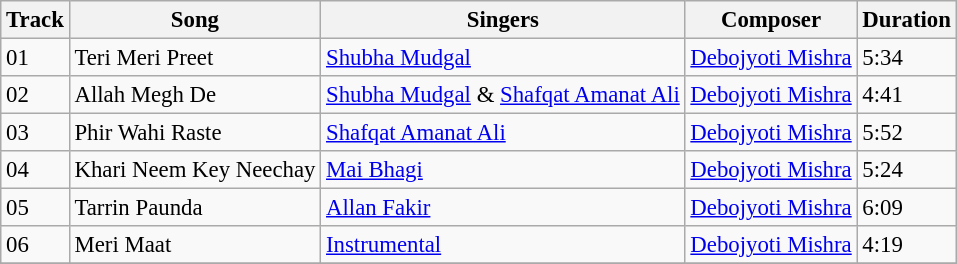<table class="wikitable" style="font-size:95%;">
<tr>
<th>Track</th>
<th>Song</th>
<th>Singers</th>
<th>Composer</th>
<th>Duration</th>
</tr>
<tr>
<td>01</td>
<td>Teri Meri Preet</td>
<td><a href='#'>Shubha Mudgal</a></td>
<td><a href='#'>Debojyoti Mishra</a></td>
<td>5:34</td>
</tr>
<tr>
<td>02</td>
<td>Allah Megh De</td>
<td><a href='#'>Shubha Mudgal</a> & <a href='#'>Shafqat Amanat Ali</a></td>
<td><a href='#'>Debojyoti Mishra</a></td>
<td>4:41</td>
</tr>
<tr>
<td>03</td>
<td>Phir Wahi Raste</td>
<td><a href='#'>Shafqat Amanat Ali</a></td>
<td><a href='#'>Debojyoti Mishra</a></td>
<td>5:52</td>
</tr>
<tr>
<td>04</td>
<td>Khari Neem Key Neechay</td>
<td><a href='#'>Mai Bhagi</a></td>
<td><a href='#'>Debojyoti Mishra</a></td>
<td>5:24</td>
</tr>
<tr>
<td>05</td>
<td>Tarrin Paunda</td>
<td><a href='#'>Allan Fakir</a></td>
<td><a href='#'>Debojyoti Mishra</a></td>
<td>6:09</td>
</tr>
<tr>
<td>06</td>
<td>Meri Maat</td>
<td><a href='#'>Instrumental</a></td>
<td><a href='#'>Debojyoti Mishra</a></td>
<td>4:19</td>
</tr>
<tr>
</tr>
</table>
